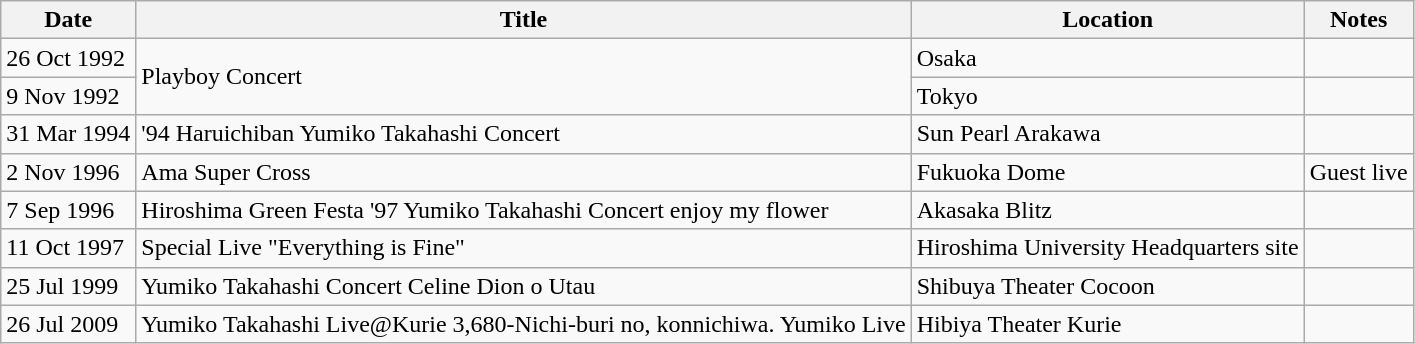<table class="wikitable">
<tr>
<th>Date</th>
<th>Title</th>
<th>Location</th>
<th>Notes</th>
</tr>
<tr>
<td>26 Oct 1992</td>
<td rowspan="2">Playboy Concert</td>
<td>Osaka</td>
<td></td>
</tr>
<tr>
<td>9 Nov 1992</td>
<td>Tokyo</td>
<td></td>
</tr>
<tr>
<td>31 Mar 1994</td>
<td>'94 Haruichiban Yumiko Takahashi Concert</td>
<td>Sun Pearl Arakawa</td>
<td></td>
</tr>
<tr>
<td>2 Nov 1996</td>
<td>Ama Super Cross</td>
<td>Fukuoka Dome</td>
<td>Guest live</td>
</tr>
<tr>
<td>7 Sep 1996</td>
<td>Hiroshima Green Festa '97 Yumiko Takahashi Concert enjoy my flower</td>
<td>Akasaka Blitz</td>
<td></td>
</tr>
<tr>
<td>11 Oct 1997</td>
<td>Special Live "Everything is Fine"</td>
<td>Hiroshima University Headquarters site</td>
<td></td>
</tr>
<tr>
<td>25 Jul 1999</td>
<td>Yumiko Takahashi Concert Celine Dion o Utau</td>
<td>Shibuya Theater Cocoon</td>
<td></td>
</tr>
<tr>
<td>26 Jul 2009</td>
<td>Yumiko Takahashi Live@Kurie 3,680-Nichi-buri no, konnichiwa. Yumiko Live</td>
<td>Hibiya Theater Kurie</td>
<td></td>
</tr>
</table>
